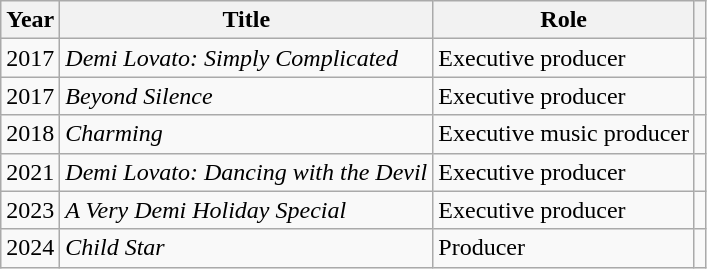<table class="wikitable sortable">
<tr>
<th>Year</th>
<th>Title</th>
<th>Role</th>
<th class="unsortable"></th>
</tr>
<tr>
<td>2017</td>
<td><em>Demi Lovato: Simply Complicated</em></td>
<td>Executive producer</td>
<td align="center"></td>
</tr>
<tr>
<td>2017</td>
<td><em>Beyond Silence</em></td>
<td>Executive producer</td>
<td align="center"></td>
</tr>
<tr>
<td>2018</td>
<td><em>Charming</em></td>
<td>Executive music producer</td>
<td align="center"></td>
</tr>
<tr>
<td>2021</td>
<td><em>Demi Lovato: Dancing with the Devil</em></td>
<td>Executive producer</td>
<td align="center"></td>
</tr>
<tr>
<td>2023</td>
<td><em>A Very Demi Holiday Special</em></td>
<td>Executive producer</td>
<td align="center"></td>
</tr>
<tr>
<td>2024</td>
<td><em> Child Star</em></td>
<td>Producer</td>
<td align=center></td>
</tr>
</table>
